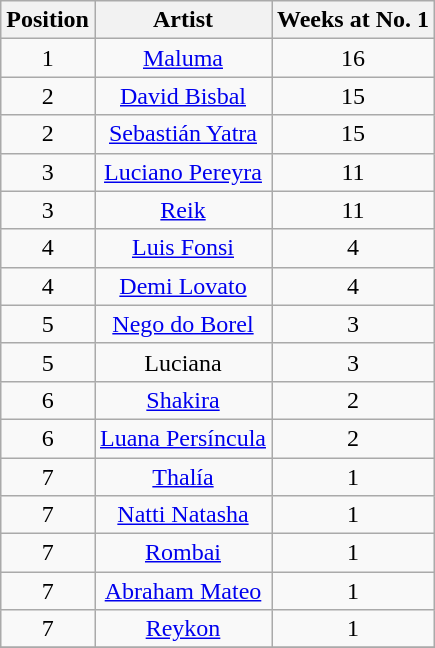<table class="wikitable plainrowheaders" style="text-align:center;">
<tr>
<th scope="col">Position</th>
<th scope="col">Artist</th>
<th scope="col">Weeks at No. 1</th>
</tr>
<tr>
<td>1</td>
<td><a href='#'>Maluma</a></td>
<td>16</td>
</tr>
<tr>
<td>2</td>
<td><a href='#'>David Bisbal</a></td>
<td>15</td>
</tr>
<tr>
<td>2</td>
<td><a href='#'>Sebastián Yatra</a></td>
<td>15</td>
</tr>
<tr>
<td>3</td>
<td><a href='#'>Luciano Pereyra</a></td>
<td>11</td>
</tr>
<tr>
<td>3</td>
<td><a href='#'>Reik</a></td>
<td>11</td>
</tr>
<tr>
<td>4</td>
<td><a href='#'>Luis Fonsi</a></td>
<td>4</td>
</tr>
<tr>
<td>4</td>
<td><a href='#'>Demi Lovato</a></td>
<td>4</td>
</tr>
<tr>
<td>5</td>
<td><a href='#'>Nego do Borel</a></td>
<td>3</td>
</tr>
<tr>
<td>5</td>
<td>Luciana</td>
<td>3</td>
</tr>
<tr>
<td>6</td>
<td><a href='#'>Shakira</a></td>
<td>2</td>
</tr>
<tr>
<td>6</td>
<td><a href='#'>Luana Persíncula</a></td>
<td>2</td>
</tr>
<tr>
<td>7</td>
<td><a href='#'>Thalía</a></td>
<td>1</td>
</tr>
<tr>
<td>7</td>
<td><a href='#'>Natti Natasha</a></td>
<td>1</td>
</tr>
<tr>
<td>7</td>
<td><a href='#'>Rombai</a></td>
<td>1</td>
</tr>
<tr>
<td>7</td>
<td><a href='#'>Abraham Mateo</a></td>
<td>1</td>
</tr>
<tr>
<td>7</td>
<td><a href='#'>Reykon</a></td>
<td>1</td>
</tr>
<tr>
</tr>
</table>
